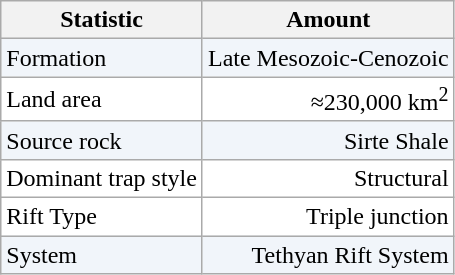<table class="wikitable">
<tr>
<th>Statistic</th>
<th>Amount</th>
</tr>
<tr bgcolor="f1f5fa" align="right">
<td align="left">Formation</td>
<td>Late Mesozoic-Cenozoic</td>
</tr>
<tr bgcolor="ffffff" align="right">
<td align="left">Land area</td>
<td>≈230,000 km<sup>2</sup></td>
</tr>
<tr bgcolor="f1f5fa" align="right">
<td align="left">Source rock</td>
<td>Sirte Shale</td>
</tr>
<tr bgcolor="ffffff" align="right">
<td align="left">Dominant trap style</td>
<td>Structural</td>
</tr>
<tr bgcolor="ffffff" align="right">
<td align="left">Rift Type</td>
<td>Triple junction</td>
</tr>
<tr bgcolor="f1f5fa" align="right">
<td align="left">System</td>
<td>Tethyan Rift System</td>
</tr>
</table>
